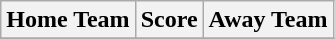<table class="wikitable" style="text-align: center">
<tr>
<th>Home Team</th>
<th>Score</th>
<th>Away Team</th>
</tr>
<tr>
</tr>
</table>
